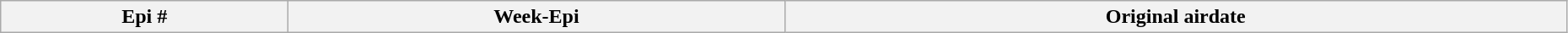<table class="wikitable plainrowheaders" style="width:98%;">
<tr>
<th>Epi #</th>
<th>Week-Epi</th>
<th>Original airdate<br>



</th>
</tr>
</table>
